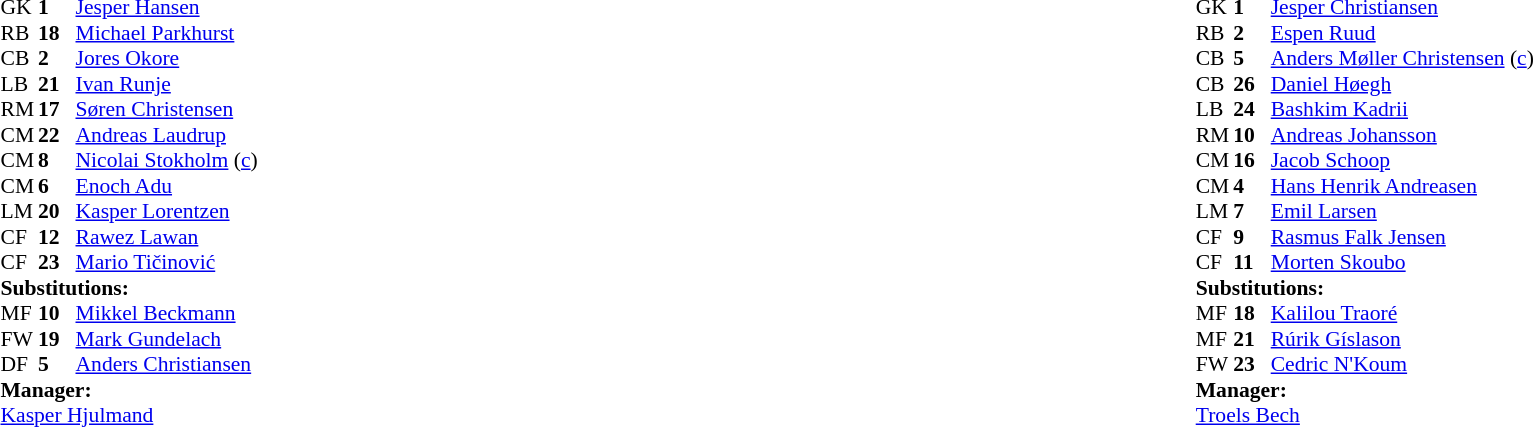<table style="width:100%">
<tr>
<td style="vertical-align:top; width:40%"><br><table style="font-size: 90%" cellspacing="0" cellpadding="0">
<tr>
<th width="25"></th>
<th width="25"></th>
</tr>
<tr>
<td>GK</td>
<td><strong>1</strong></td>
<td> <a href='#'>Jesper Hansen</a></td>
</tr>
<tr>
<td>RB</td>
<td><strong>18</strong></td>
<td> <a href='#'>Michael Parkhurst</a></td>
<td></td>
<td></td>
</tr>
<tr>
<td>CB</td>
<td><strong>2</strong></td>
<td> <a href='#'>Jores Okore</a></td>
</tr>
<tr>
<td>LB</td>
<td><strong>21</strong></td>
<td> <a href='#'>Ivan Runje</a></td>
</tr>
<tr>
<td>RM</td>
<td><strong>17</strong></td>
<td> <a href='#'>Søren Christensen</a></td>
</tr>
<tr>
<td>CM</td>
<td><strong>22</strong></td>
<td> <a href='#'>Andreas Laudrup</a></td>
<td></td>
<td></td>
</tr>
<tr>
<td>CM</td>
<td><strong>8</strong></td>
<td> <a href='#'>Nicolai Stokholm</a> (<a href='#'>c</a>)</td>
</tr>
<tr>
<td>CM</td>
<td><strong>6</strong></td>
<td> <a href='#'>Enoch Adu</a></td>
</tr>
<tr>
<td>LM</td>
<td><strong>20</strong></td>
<td> <a href='#'>Kasper Lorentzen</a></td>
</tr>
<tr>
<td>CF</td>
<td><strong>12</strong></td>
<td> <a href='#'>Rawez Lawan</a></td>
<td></td>
<td></td>
</tr>
<tr>
<td>CF</td>
<td><strong>23</strong></td>
<td> <a href='#'>Mario Tičinović</a></td>
</tr>
<tr>
<td colspan=3><strong>Substitutions:</strong></td>
</tr>
<tr>
<td>MF</td>
<td><strong>10</strong></td>
<td> <a href='#'>Mikkel Beckmann</a></td>
<td></td>
<td></td>
</tr>
<tr>
<td>FW</td>
<td><strong>19</strong></td>
<td> <a href='#'>Mark Gundelach</a></td>
<td></td>
<td></td>
</tr>
<tr>
<td>DF</td>
<td><strong>5</strong></td>
<td> <a href='#'>Anders Christiansen</a></td>
<td></td>
<td></td>
</tr>
<tr>
<td colspan=3><strong>Manager:</strong></td>
</tr>
<tr>
<td colspan=3> <a href='#'>Kasper Hjulmand</a></td>
</tr>
</table>
</td>
<td style="vertical-align:top; width:50%"><br><table cellspacing="0" cellpadding="0" style="font-size:90%; margin:auto">
<tr>
<th width=25></th>
<th width=25></th>
</tr>
<tr>
<td>GK</td>
<td><strong>1</strong></td>
<td> <a href='#'>Jesper Christiansen</a></td>
</tr>
<tr>
<td>RB</td>
<td><strong>2</strong></td>
<td> <a href='#'>Espen Ruud</a></td>
</tr>
<tr>
<td>CB</td>
<td><strong>5</strong></td>
<td> <a href='#'>Anders Møller Christensen</a> (<a href='#'>c</a>)</td>
<td></td>
</tr>
<tr>
<td>CB</td>
<td><strong>26</strong></td>
<td> <a href='#'>Daniel Høegh</a></td>
</tr>
<tr>
<td>LB</td>
<td><strong>24</strong></td>
<td> <a href='#'>Bashkim Kadrii</a></td>
</tr>
<tr>
<td>RM</td>
<td><strong>10</strong></td>
<td> <a href='#'>Andreas Johansson</a></td>
<td></td>
</tr>
<tr>
<td>CM</td>
<td><strong>16</strong></td>
<td> <a href='#'>Jacob Schoop</a></td>
<td></td>
<td></td>
</tr>
<tr>
<td>CM</td>
<td><strong>4</strong></td>
<td> <a href='#'>Hans Henrik Andreasen</a></td>
<td></td>
<td></td>
</tr>
<tr>
<td>LM</td>
<td><strong>7</strong></td>
<td> <a href='#'>Emil Larsen</a></td>
<td></td>
<td></td>
</tr>
<tr>
<td>CF</td>
<td><strong>9</strong></td>
<td> <a href='#'>Rasmus Falk Jensen</a></td>
</tr>
<tr>
<td>CF</td>
<td><strong>11</strong></td>
<td> <a href='#'>Morten Skoubo</a></td>
<td></td>
<td></td>
</tr>
<tr>
<td colspan=3><strong>Substitutions:</strong></td>
</tr>
<tr>
<td>MF</td>
<td><strong>18</strong></td>
<td> <a href='#'>Kalilou Traoré</a></td>
<td></td>
<td></td>
</tr>
<tr>
<td>MF</td>
<td><strong>21</strong></td>
<td> <a href='#'>Rúrik Gíslason</a></td>
<td></td>
<td></td>
</tr>
<tr>
<td>FW</td>
<td><strong>23</strong></td>
<td> <a href='#'>Cedric N'Koum</a></td>
<td></td>
<td></td>
</tr>
<tr>
<td colspan=3><strong>Manager:</strong></td>
</tr>
<tr>
<td colspan=4> <a href='#'>Troels Bech</a></td>
</tr>
</table>
</td>
</tr>
</table>
